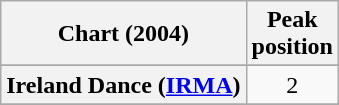<table class="wikitable sortable plainrowheaders" style="text-align:center">
<tr>
<th>Chart (2004)</th>
<th>Peak<br>position</th>
</tr>
<tr>
</tr>
<tr>
<th scope="row">Ireland Dance (<a href='#'>IRMA</a>)</th>
<td>2</td>
</tr>
<tr>
</tr>
<tr>
</tr>
<tr>
</tr>
<tr>
</tr>
</table>
